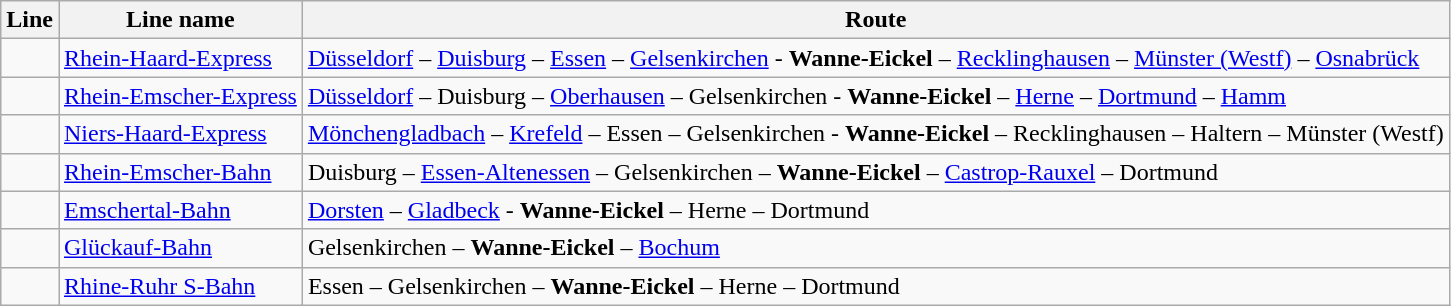<table class="wikitable">
<tr class="hintergrundfarbe5">
<th>Line</th>
<th>Line name</th>
<th>Route</th>
</tr>
<tr>
<td></td>
<td><a href='#'>Rhein-Haard-Express</a></td>
<td><a href='#'>Düsseldorf</a> – <a href='#'>Duisburg</a> – <a href='#'>Essen</a> – <a href='#'>Gelsenkirchen</a> - <strong>Wanne-Eickel</strong> – <a href='#'>Recklinghausen</a> – <a href='#'>Münster (Westf)</a> – <a href='#'>Osnabrück</a></td>
</tr>
<tr>
<td></td>
<td><a href='#'>Rhein-Emscher-Express</a></td>
<td><a href='#'>Düsseldorf</a> – Duisburg – <a href='#'>Oberhausen</a> – Gelsenkirchen - <strong>Wanne-Eickel</strong> – <a href='#'>Herne</a> – <a href='#'>Dortmund</a> – <a href='#'>Hamm</a></td>
</tr>
<tr>
<td></td>
<td><a href='#'>Niers-Haard-Express</a></td>
<td><a href='#'>Mönchengladbach</a> – <a href='#'>Krefeld</a> – Essen – Gelsenkirchen - <strong>Wanne-Eickel</strong> – Recklinghausen – Haltern – Münster (Westf)</td>
</tr>
<tr>
<td></td>
<td><a href='#'>Rhein-Emscher-Bahn</a></td>
<td>Duisburg – <a href='#'>Essen-Altenessen</a> – Gelsenkirchen – <strong>Wanne-Eickel</strong> – <a href='#'>Castrop-Rauxel</a> –  Dortmund</td>
</tr>
<tr>
<td></td>
<td><a href='#'>Emschertal-Bahn</a></td>
<td><a href='#'>Dorsten</a> – <a href='#'>Gladbeck</a> - <strong>Wanne-Eickel</strong> – Herne – Dortmund</td>
</tr>
<tr>
<td></td>
<td><a href='#'>Glückauf-Bahn</a></td>
<td>Gelsenkirchen  – <strong>Wanne-Eickel</strong> – <a href='#'>Bochum</a></td>
</tr>
<tr>
<td></td>
<td><a href='#'>Rhine-Ruhr S-Bahn</a></td>
<td>Essen – Gelsenkirchen – <strong>Wanne-Eickel</strong> – Herne – Dortmund</td>
</tr>
</table>
